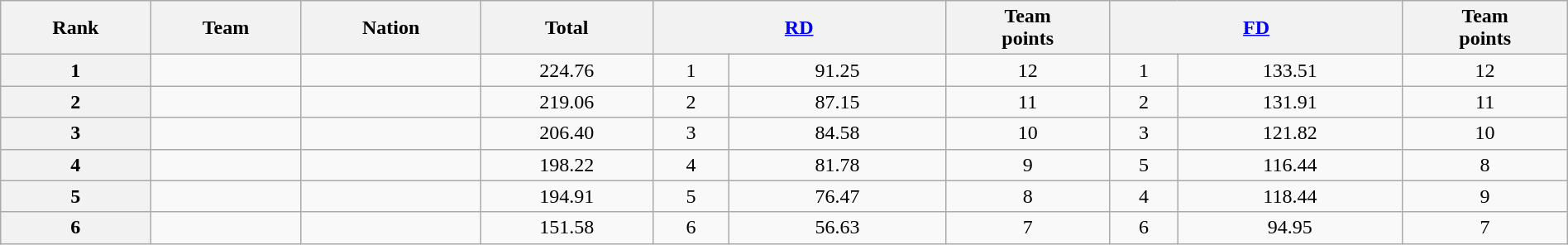<table class="wikitable sortable" style="text-align:center; width:100%">
<tr>
<th scope="col">Rank</th>
<th scope="col">Team</th>
<th scope="col">Nation</th>
<th scope="col">Total</th>
<th scope="col" colspan="2" width="80px"><a href='#'>RD</a></th>
<th scope="col">Team<br>points</th>
<th scope="col" colspan="2" width="80px"><a href='#'>FD</a></th>
<th scope="col">Team<br>points</th>
</tr>
<tr>
<th scope="row">1</th>
<td align="left"></td>
<td align="left"></td>
<td>224.76</td>
<td>1</td>
<td>91.25</td>
<td>12</td>
<td>1</td>
<td>133.51</td>
<td>12</td>
</tr>
<tr>
<th scope="row">2</th>
<td align="left"></td>
<td align="left"></td>
<td>219.06</td>
<td>2</td>
<td>87.15</td>
<td>11</td>
<td>2</td>
<td>131.91</td>
<td>11</td>
</tr>
<tr>
<th scope="row">3</th>
<td align="left"></td>
<td align="left"></td>
<td>206.40</td>
<td>3</td>
<td>84.58</td>
<td>10</td>
<td>3</td>
<td>121.82</td>
<td>10</td>
</tr>
<tr>
<th scope="row">4</th>
<td align="left"></td>
<td align="left"></td>
<td>198.22</td>
<td>4</td>
<td>81.78</td>
<td>9</td>
<td>5</td>
<td>116.44</td>
<td>8</td>
</tr>
<tr>
<th scope="row">5</th>
<td align="left"></td>
<td align="left"></td>
<td>194.91</td>
<td>5</td>
<td>76.47</td>
<td>8</td>
<td>4</td>
<td>118.44</td>
<td>9</td>
</tr>
<tr>
<th scope="row">6</th>
<td align="left"></td>
<td align="left"></td>
<td>151.58</td>
<td>6</td>
<td>56.63</td>
<td>7</td>
<td>6</td>
<td>94.95</td>
<td>7</td>
</tr>
</table>
